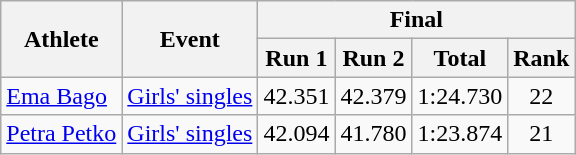<table class="wikitable">
<tr>
<th rowspan="2">Athlete</th>
<th rowspan="2">Event</th>
<th colspan="4">Final</th>
</tr>
<tr>
<th>Run 1</th>
<th>Run 2</th>
<th>Total</th>
<th>Rank</th>
</tr>
<tr>
<td><a href='#'>Ema Bago</a></td>
<td><a href='#'>Girls' singles</a></td>
<td align="center">42.351</td>
<td align="center">42.379</td>
<td align="center">1:24.730</td>
<td align="center">22</td>
</tr>
<tr>
<td><a href='#'>Petra Petko</a></td>
<td><a href='#'>Girls' singles</a></td>
<td align="center">42.094</td>
<td align="center">41.780</td>
<td align="center">1:23.874</td>
<td align="center">21</td>
</tr>
</table>
